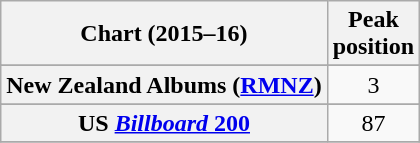<table class="wikitable sortable plainrowheaders" style="text-align:center">
<tr>
<th scope="col">Chart (2015–16)</th>
<th scope="col">Peak<br>position</th>
</tr>
<tr>
</tr>
<tr>
</tr>
<tr>
</tr>
<tr>
</tr>
<tr>
</tr>
<tr>
<th scope="row">New Zealand Albums (<a href='#'>RMNZ</a>)</th>
<td>3</td>
</tr>
<tr>
</tr>
<tr>
<th scope="row">US <a href='#'><em>Billboard</em> 200</a></th>
<td>87</td>
</tr>
<tr>
</tr>
</table>
